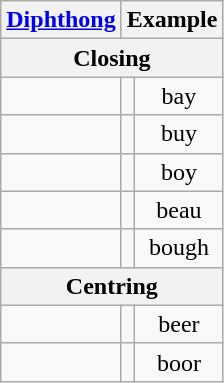<table class="wikitable" style="text-align: center;">
<tr>
<th><a href='#'>Diphthong</a></th>
<th colspan="2">Example</th>
</tr>
<tr>
<th colspan="3">Closing</th>
</tr>
<tr>
<td> </td>
<td></td>
<td>bay</td>
</tr>
<tr>
<td> </td>
<td></td>
<td>buy</td>
</tr>
<tr>
<td> </td>
<td></td>
<td>boy</td>
</tr>
<tr>
<td> </td>
<td></td>
<td>beau</td>
</tr>
<tr>
<td></td>
<td></td>
<td>bough</td>
</tr>
<tr>
<th colspan="3">Centring</th>
</tr>
<tr>
<td> </td>
<td></td>
<td>beer</td>
</tr>
<tr>
<td></td>
<td></td>
<td>boor</td>
</tr>
</table>
